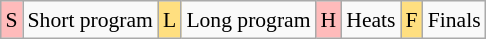<table class="wikitable" style="margin:0.5em auto; font-size:90%; line-height:1.25em;">
<tr>
<td bgcolor="#FFBBBB" align=center>S</td>
<td>Short program</td>
<td bgcolor="#FFDF80" align=center>L</td>
<td>Long program</td>
<td bgcolor="#FFBBBB" align=center>H</td>
<td>Heats</td>
<td bgcolor="#FFDF80" align=center>F</td>
<td>Finals</td>
</tr>
</table>
